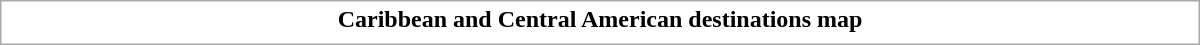<table class="collapsible uncollapsed" style="border:1px #aaa solid; width:50em; margin:0.2em auto">
<tr>
<th>Caribbean and Central American destinations map</th>
</tr>
<tr>
<td></td>
</tr>
</table>
